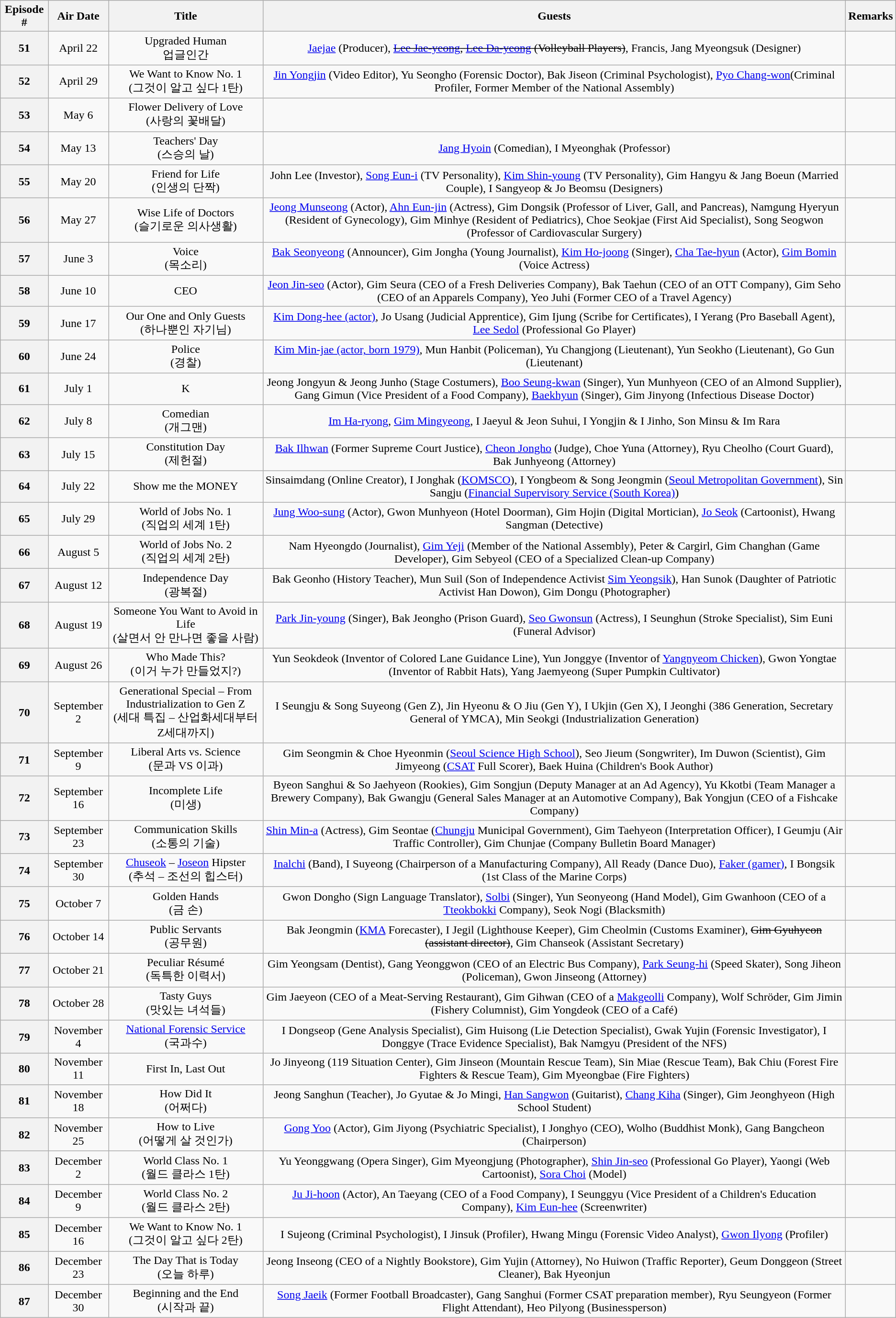<table class="wikitable" style="text-align:center;">
<tr>
<th>Episode #</th>
<th>Air Date</th>
<th>Title</th>
<th>Guests</th>
<th>Remarks</th>
</tr>
<tr>
<th>51</th>
<td>April 22</td>
<td>Upgraded Human<br>업글인간</td>
<td><a href='#'>Jaejae</a> (Producer), <del><a href='#'>Lee Jae-yeong</a>, <a href='#'>Lee Da-yeong</a> (Volleyball Players)</del>, Francis, Jang Myeongsuk (Designer)</td>
<td></td>
</tr>
<tr>
<th>52</th>
<td>April 29</td>
<td>We Want to Know No. 1<br>(그것이 알고 싶다 1탄)</td>
<td><a href='#'>Jin Yongjin</a> (Video Editor), Yu Seongho (Forensic Doctor), Bak Jiseon (Criminal Psychologist), <a href='#'>Pyo Chang-won</a>(Criminal Profiler, Former Member of the National Assembly)</td>
<td></td>
</tr>
<tr>
<th>53</th>
<td>May 6</td>
<td>Flower Delivery of Love<br>(사랑의 꽃배달)</td>
<td></td>
<td></td>
</tr>
<tr>
<th>54</th>
<td>May 13</td>
<td>Teachers' Day<br>(스승의 날)</td>
<td><a href='#'>Jang Hyoin</a> (Comedian), I Myeonghak (Professor)</td>
<td></td>
</tr>
<tr>
<th>55</th>
<td>May 20</td>
<td>Friend for Life<br>(인생의 단짝)</td>
<td>John Lee (Investor), <a href='#'>Song Eun-i</a> (TV Personality), <a href='#'>Kim Shin-young</a> (TV Personality), Gim Hangyu & Jang Boeun (Married Couple), I Sangyeop & Jo Beomsu (Designers)</td>
<td></td>
</tr>
<tr>
<th>56</th>
<td>May 27</td>
<td>Wise Life of Doctors<br>(슬기로운 의사생활)</td>
<td><a href='#'>Jeong Munseong</a> (Actor), <a href='#'>Ahn Eun-jin</a> (Actress), Gim Dongsik (Professor of Liver, Gall, and Pancreas), Namgung Hyeryun (Resident of Gynecology), Gim Minhye (Resident of Pediatrics), Choe Seokjae (First Aid Specialist), Song Seogwon (Professor of Cardiovascular Surgery)</td>
<td></td>
</tr>
<tr>
<th>57</th>
<td>June 3</td>
<td>Voice<br>(목소리)</td>
<td><a href='#'>Bak Seonyeong</a> (Announcer), Gim Jongha (Young Journalist), <a href='#'>Kim Ho-joong</a> (Singer), <a href='#'>Cha Tae-hyun</a> (Actor), <a href='#'>Gim Bomin</a> (Voice Actress)</td>
<td></td>
</tr>
<tr>
<th>58</th>
<td>June 10</td>
<td>CEO</td>
<td><a href='#'>Jeon Jin-seo</a> (Actor), Gim Seura (CEO of a Fresh Deliveries Company), Bak Taehun (CEO of an OTT Company), Gim Seho (CEO of an Apparels Company), Yeo Juhi (Former CEO of a Travel Agency)</td>
<td></td>
</tr>
<tr>
<th>59</th>
<td>June 17</td>
<td>Our One and Only Guests<br>(하나뿐인 자기님)</td>
<td><a href='#'>Kim Dong-hee (actor)</a>, Jo Usang (Judicial Apprentice), Gim Ijung (Scribe for Certificates), I Yerang (Pro Baseball Agent), <a href='#'>Lee Sedol</a> (Professional Go Player)</td>
<td></td>
</tr>
<tr>
<th>60</th>
<td>June 24</td>
<td>Police<br>(경찰)</td>
<td><a href='#'>Kim Min-jae (actor, born 1979)</a>, Mun Hanbit (Policeman), Yu Changjong (Lieutenant), Yun Seokho (Lieutenant), Go Gun (Lieutenant)</td>
<td></td>
</tr>
<tr>
<th>61</th>
<td>July 1</td>
<td>K</td>
<td>Jeong Jongyun & Jeong Junho (Stage Costumers), <a href='#'>Boo Seung-kwan</a> (Singer), Yun Munhyeon (CEO of an Almond Supplier), Gang Gimun (Vice President of a Food Company), <a href='#'>Baekhyun</a> (Singer), Gim Jinyong (Infectious Disease Doctor)</td>
<td></td>
</tr>
<tr>
<th>62</th>
<td>July 8</td>
<td>Comedian<br>(개그맨)</td>
<td><a href='#'>Im Ha-ryong</a>, <a href='#'>Gim Mingyeong</a>, I Jaeyul & Jeon Suhui, I Yongjin & I Jinho, Son Minsu & Im Rara</td>
<td></td>
</tr>
<tr>
<th>63</th>
<td>July 15</td>
<td>Constitution Day<br>(제헌절)</td>
<td><a href='#'>Bak Ilhwan</a> (Former Supreme Court Justice), <a href='#'>Cheon Jongho</a> (Judge), Choe Yuna (Attorney), Ryu Cheolho (Court Guard), Bak Junhyeong (Attorney)</td>
<td></td>
</tr>
<tr>
<th>64</th>
<td>July 22</td>
<td>Show me the MONEY</td>
<td>Sinsaimdang (Online Creator), I Jonghak (<a href='#'>KOMSCO</a>), I Yongbeom & Song Jeongmin (<a href='#'>Seoul Metropolitan Government</a>), Sin Sangju (<a href='#'>Financial Supervisory Service (South Korea)</a>)</td>
<td></td>
</tr>
<tr>
<th>65</th>
<td>July 29</td>
<td>World of Jobs No. 1<br>(직업의 세계 1탄)</td>
<td><a href='#'>Jung Woo-sung</a> (Actor), Gwon Munhyeon (Hotel Doorman), Gim Hojin (Digital Mortician), <a href='#'>Jo Seok</a> (Cartoonist), Hwang Sangman (Detective)</td>
<td></td>
</tr>
<tr>
<th>66</th>
<td>August 5</td>
<td>World of Jobs No. 2<br>(직업의 세계 2탄)</td>
<td>Nam Hyeongdo (Journalist), <a href='#'>Gim Yeji</a> (Member of the National Assembly), Peter & Cargirl, Gim Changhan (Game Developer), Gim Sebyeol (CEO of a Specialized Clean-up Company)</td>
<td></td>
</tr>
<tr>
<th>67</th>
<td>August 12</td>
<td>Independence Day<br>(광복절)</td>
<td>Bak Geonho (History Teacher), Mun Suil (Son of Independence Activist <a href='#'>Sim Yeongsik</a>), Han Sunok (Daughter of Patriotic Activist Han Dowon), Gim Dongu (Photographer)</td>
<td></td>
</tr>
<tr>
<th>68</th>
<td>August 19</td>
<td>Someone You Want to Avoid in Life<br>(살면서 안 만나면 좋을 사람)</td>
<td><a href='#'>Park Jin-young</a> (Singer), Bak Jeongho (Prison Guard), <a href='#'>Seo Gwonsun</a> (Actress), I Seunghun (Stroke Specialist), Sim Euni (Funeral Advisor)</td>
<td></td>
</tr>
<tr>
<th>69</th>
<td>August 26</td>
<td>Who Made This?<br>(이거 누가 만들었지?)</td>
<td>Yun Seokdeok (Inventor of Colored Lane Guidance Line), Yun Jonggye (Inventor of <a href='#'>Yangnyeom Chicken</a>), Gwon Yongtae (Inventor of Rabbit Hats), Yang Jaemyeong (Super Pumpkin Cultivator)</td>
<td></td>
</tr>
<tr>
<th>70</th>
<td>September 2</td>
<td>Generational Special – From Industrialization to Gen Z<br>(세대 특집 – 산업화세대부터 Z세대까지)</td>
<td>I Seungju & Song Suyeong (Gen Z), Jin Hyeonu & O Jiu (Gen Y), I Ukjin (Gen X), I Jeonghi (386 Generation, Secretary General of YMCA), Min Seokgi (Industrialization Generation)</td>
<td></td>
</tr>
<tr>
<th>71</th>
<td>September 9</td>
<td>Liberal Arts vs. Science<br>(문과 VS 이과)</td>
<td>Gim Seongmin & Choe Hyeonmin (<a href='#'>Seoul Science High School</a>), Seo Jieum (Songwriter), Im Duwon (Scientist), Gim Jimyeong (<a href='#'>CSAT</a> Full Scorer), Baek Huina (Children's Book Author)</td>
<td></td>
</tr>
<tr>
<th>72</th>
<td>September 16</td>
<td>Incomplete Life<br>(미생)</td>
<td>Byeon Sanghui & So Jaehyeon (Rookies), Gim Songjun (Deputy Manager at an Ad Agency), Yu Kkotbi (Team Manager a Brewery Company), Bak Gwangju (General Sales Manager at an Automotive Company), Bak Yongjun (CEO of a Fishcake Company)</td>
<td></td>
</tr>
<tr>
<th>73</th>
<td>September 23</td>
<td>Communication Skills<br>(소통의 기술)</td>
<td><a href='#'>Shin Min-a</a> (Actress), Gim Seontae (<a href='#'>Chungju</a> Municipal Government), Gim Taehyeon (Interpretation Officer), I Geumju (Air Traffic Controller), Gim Chunjae (Company Bulletin Board Manager)</td>
<td></td>
</tr>
<tr>
<th>74</th>
<td>September 30</td>
<td><a href='#'>Chuseok</a> – <a href='#'>Joseon</a> Hipster<br>(추석 – 조선의 힙스터)</td>
<td><a href='#'>Inalchi</a> (Band), I Suyeong (Chairperson of a Manufacturing Company), All Ready (Dance Duo), <a href='#'>Faker (gamer)</a>, I Bongsik (1st Class of the Marine Corps)</td>
<td></td>
</tr>
<tr>
<th>75</th>
<td>October 7</td>
<td>Golden Hands<br>(금 손)</td>
<td>Gwon Dongho (Sign Language Translator), <a href='#'>Solbi</a> (Singer), Yun Seonyeong (Hand Model), Gim Gwanhoon (CEO of a <a href='#'>Tteokbokki</a> Company), Seok Nogi (Blacksmith)</td>
<td></td>
</tr>
<tr>
<th>76</th>
<td>October 14</td>
<td>Public Servants<br>(공무원)</td>
<td>Bak Jeongmin (<a href='#'>KMA</a> Forecaster), I Jegil (Lighthouse Keeper), Gim Cheolmin (Customs Examiner), <del>Gim Gyuhyeon (assistant director)</del>, Gim Chanseok (Assistant Secretary)</td>
<td></td>
</tr>
<tr>
<th>77</th>
<td>October 21</td>
<td>Peculiar Résumé<br>(독특한 이력서)</td>
<td>Gim Yeongsam (Dentist), Gang Yeonggwon (CEO of an Electric Bus Company), <a href='#'>Park Seung-hi</a> (Speed Skater), Song Jiheon (Policeman), Gwon Jinseong (Attorney)</td>
<td></td>
</tr>
<tr>
<th>78</th>
<td>October 28</td>
<td>Tasty Guys<br>(맛있는 녀석들)</td>
<td>Gim Jaeyeon (CEO of a Meat-Serving Restaurant), Gim Gihwan (CEO of a <a href='#'>Makgeolli</a> Company), Wolf Schröder, Gim Jimin (Fishery Columnist), Gim Yongdeok (CEO of a Café)</td>
<td></td>
</tr>
<tr>
<th>79</th>
<td>November 4</td>
<td><a href='#'>National Forensic Service</a><br>(국과수)</td>
<td>I Dongseop (Gene Analysis Specialist), Gim Huisong (Lie Detection Specialist), Gwak Yujin (Forensic Investigator), I Donggye (Trace Evidence Specialist), Bak Namgyu (President of the NFS)</td>
<td></td>
</tr>
<tr>
<th>80</th>
<td>November 11</td>
<td>First In, Last Out</td>
<td>Jo Jinyeong (119 Situation Center), Gim Jinseon (Mountain Rescue Team), Sin Miae (Rescue Team), Bak Chiu (Forest Fire Fighters & Rescue Team), Gim Myeongbae (Fire Fighters)</td>
<td></td>
</tr>
<tr>
<th>81</th>
<td>November 18</td>
<td>How Did It<br>(어쩌다)</td>
<td>Jeong Sanghun (Teacher), Jo Gyutae & Jo Mingi, <a href='#'>Han Sangwon</a> (Guitarist), <a href='#'>Chang Kiha</a> (Singer), Gim Jeonghyeon (High School Student)</td>
<td></td>
</tr>
<tr>
<th>82</th>
<td>November 25</td>
<td>How to Live<br>(어떻게 살 것인가)</td>
<td><a href='#'>Gong Yoo</a> (Actor), Gim Jiyong (Psychiatric Specialist), I Jonghyo (CEO), Wolho (Buddhist Monk), Gang Bangcheon (Chairperson)</td>
<td></td>
</tr>
<tr>
<th>83</th>
<td>December 2</td>
<td>World Class No. 1<br>(월드 클라스 1탄)</td>
<td>Yu Yeonggwang (Opera Singer), Gim Myeongjung (Photographer), <a href='#'>Shin Jin-seo</a> (Professional Go Player), Yaongi (Web Cartoonist), <a href='#'>Sora Choi</a> (Model)</td>
<td></td>
</tr>
<tr>
<th>84</th>
<td>December 9</td>
<td>World Class No. 2<br>(월드 클라스 2탄)</td>
<td><a href='#'>Ju Ji-hoon</a> (Actor), An Taeyang (CEO of a Food Company), I Seunggyu (Vice President of a Children's Education Company), <a href='#'>Kim Eun-hee</a> (Screenwriter)</td>
<td></td>
</tr>
<tr>
<th>85</th>
<td>December 16</td>
<td>We Want to Know No. 1<br>(그것이 알고 싶다 2탄)</td>
<td>I Sujeong (Criminal Psychologist), I Jinsuk (Profiler), Hwang Mingu (Forensic Video Analyst), <a href='#'>Gwon Ilyong</a> (Profiler)</td>
<td></td>
</tr>
<tr>
<th>86</th>
<td>December 23</td>
<td>The Day That is Today<br>(오늘 하루)</td>
<td>Jeong Inseong (CEO of a Nightly Bookstore), Gim Yujin (Attorney), No Huiwon (Traffic Reporter), Geum Donggeon (Street Cleaner), Bak Hyeonjun</td>
<td></td>
</tr>
<tr>
<th>87</th>
<td>December 30</td>
<td>Beginning and the End<br>(시작과 끝)</td>
<td><a href='#'>Song Jaeik</a> (Former Football Broadcaster), Gang Sanghui (Former CSAT preparation member), Ryu Seungyeon (Former Flight Attendant), Heo Pilyong (Businessperson)</td>
<td></td>
</tr>
</table>
